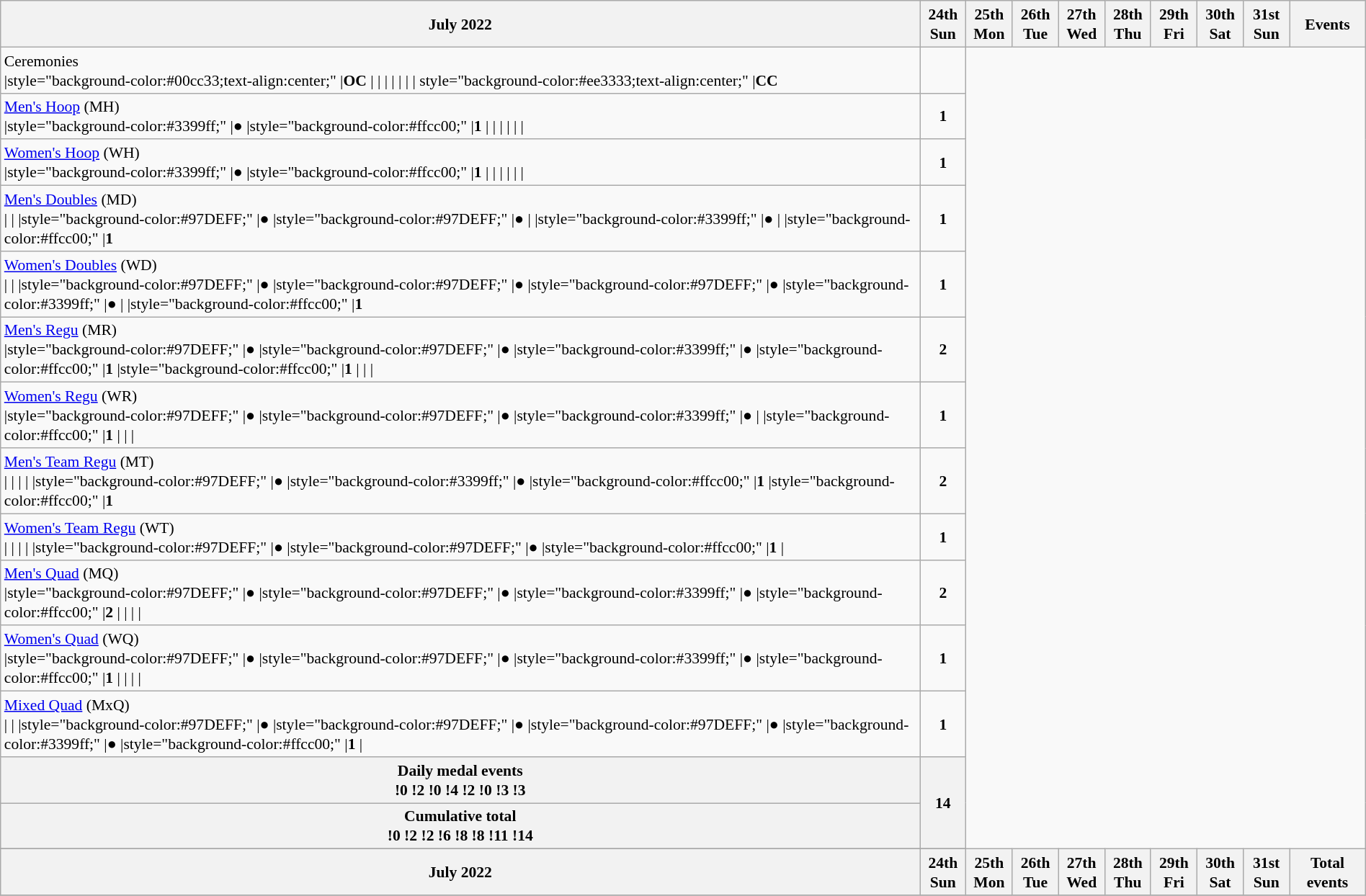<table class="wikitable" style="margin:0.5em auto; font-size:90%; line-height:1.25em;">
<tr>
<th>July 2022</th>
<th style="width:2.5em">24th<br>Sun</th>
<th style="width:2.5em">25th<br>Mon</th>
<th style="width:2.5em">26th<br>Tue</th>
<th style="width:2.5em">27th<br>Wed</th>
<th style="width:2.5em">28th<br>Thu</th>
<th style="width:2.5em">29th<br>Fri</th>
<th style="width:2.5em">30th<br>Sat</th>
<th style="width:2.5em">31st<br>Sun</th>
<th>Events</th>
</tr>
<tr style="text-align:center;">
<td style="text-align:left;">Ceremonies<br>|style="background-color:#00cc33;text-align:center;" |<strong>OC</strong>
|
|
|
|
|
|
| style="background-color:#ee3333;text-align:center;" |<strong>CC</strong></td>
<td></td>
</tr>
<tr style="text-align:center;">
<td style="text-align:left;"><a href='#'>Men's Hoop</a> (MH)<br>|style="background-color:#3399ff;" |●
|style="background-color:#ffcc00;" |<strong>1</strong>
|
|
|
|
|
|</td>
<td><strong>1</strong></td>
</tr>
<tr style="text-align:center;">
<td style="text-align:left;"><a href='#'>Women's Hoop</a> (WH)<br>|style="background-color:#3399ff;" |●
|style="background-color:#ffcc00;" |<strong>1</strong>
|
|
|
|
|
|</td>
<td><strong>1</strong></td>
</tr>
<tr style="text-align:center;">
<td style="text-align:left;"><a href='#'>Men's Doubles</a> (MD)<br>|
|
|style="background-color:#97DEFF;" |●
|style="background-color:#97DEFF;" |●
|
|style="background-color:#3399ff;" |●
|
|style="background-color:#ffcc00;" |<strong>1</strong></td>
<td><strong>1</strong></td>
</tr>
<tr style="text-align:center;">
<td style="text-align:left;"><a href='#'>Women's Doubles</a> (WD)<br>|
|
|style="background-color:#97DEFF;" |●
|style="background-color:#97DEFF;" |●
|style="background-color:#97DEFF;" |●
|style="background-color:#3399ff;" |●
|
|style="background-color:#ffcc00;" |<strong>1</strong></td>
<td><strong>1</strong></td>
</tr>
<tr style="text-align:center;">
<td style="text-align:left;"><a href='#'>Men's Regu</a> (MR)<br>|style="background-color:#97DEFF;" |●
|style="background-color:#97DEFF;" |●
|style="background-color:#3399ff;" |●
|style="background-color:#ffcc00;" |<strong>1</strong>
|style="background-color:#ffcc00;" |<strong>1</strong>
|
|
|</td>
<td><strong>2</strong></td>
</tr>
<tr style="text-align:center;">
<td style="text-align:left;"><a href='#'>Women's Regu</a> (WR)<br>|style="background-color:#97DEFF;" |●
|style="background-color:#97DEFF;" |●
|style="background-color:#3399ff;" |●
|
|style="background-color:#ffcc00;" |<strong>1</strong>
|
|
|</td>
<td><strong>1</strong></td>
</tr>
<tr style="text-align:center;">
<td style="text-align:left;"><a href='#'>Men's Team Regu</a> (MT)<br>|
|
|
|
|style="background-color:#97DEFF;" |●
|style="background-color:#3399ff;" |●
|style="background-color:#ffcc00;" |<strong>1</strong>
|style="background-color:#ffcc00;" |<strong>1</strong></td>
<td><strong>2</strong></td>
</tr>
<tr style="text-align:center;">
<td style="text-align:left;"><a href='#'>Women's Team Regu</a> (WT)<br>|
|
|
|
|style="background-color:#97DEFF;" |●
|style="background-color:#97DEFF;" |●
|style="background-color:#ffcc00;" |<strong>1</strong>
|</td>
<td><strong>1</strong></td>
</tr>
<tr style="text-align:center;">
<td style="text-align:left;"><a href='#'>Men's Quad</a> (MQ)<br>|style="background-color:#97DEFF;" |●
|style="background-color:#97DEFF;" |●
|style="background-color:#3399ff;" |●
|style="background-color:#ffcc00;" |<strong>2</strong>
|
|
|
|</td>
<td><strong>2</strong></td>
</tr>
<tr style="text-align:center;">
<td style="text-align:left;"><a href='#'>Women's Quad</a> (WQ)<br>|style="background-color:#97DEFF;" |●
|style="background-color:#97DEFF;" |●
|style="background-color:#3399ff;" |●
|style="background-color:#ffcc00;" |<strong>1</strong>
|
|
|
|</td>
<td><strong>1</strong></td>
</tr>
<tr style="text-align:center;">
<td style="text-align:left;"><a href='#'>Mixed Quad</a> (MxQ)<br>|
|
|style="background-color:#97DEFF;" |●
|style="background-color:#97DEFF;" |●
|style="background-color:#97DEFF;" |●
|style="background-color:#3399ff;" |●
|style="background-color:#ffcc00;" |<strong>1</strong>
|</td>
<td><strong>1</strong></td>
</tr>
<tr style="text-align:center;">
<th>Daily medal events<br>!0
!2
!0
!4
!2
!0
!3
!3</th>
<th rowspan=2>14</th>
</tr>
<tr style="text-align:center;">
<th>Cumulative total<br>!0
!2
!2
!6
!8
!8
!11
!14</th>
</tr>
<tr>
</tr>
<tr>
<th>July 2022</th>
<th style="width:2.5em">24th<br>Sun</th>
<th style="width:2.5em">25th<br>Mon</th>
<th style="width:2.5em">26th<br>Tue</th>
<th style="width:2.5em">27th<br>Wed</th>
<th style="width:2.5em">28th<br>Thu</th>
<th style="width:2.5em">29th<br>Fri</th>
<th style="width:2.5em">30th<br>Sat</th>
<th style="width:2.5em">31st<br>Sun</th>
<th>Total events</th>
</tr>
<tr>
</tr>
</table>
